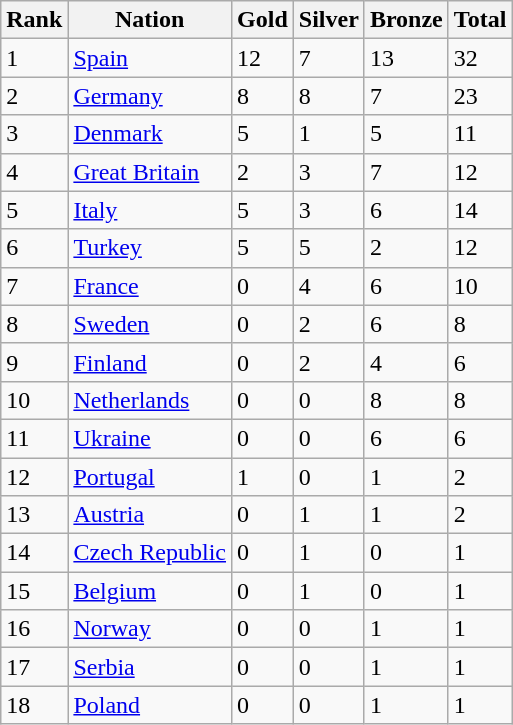<table class="wikitable">
<tr>
<th>Rank</th>
<th>Nation</th>
<th>Gold</th>
<th>Silver</th>
<th>Bronze</th>
<th>Total</th>
</tr>
<tr>
<td>1</td>
<td> <a href='#'>Spain</a></td>
<td>12</td>
<td>7</td>
<td>13</td>
<td>32</td>
</tr>
<tr>
<td>2</td>
<td> <a href='#'>Germany</a></td>
<td>8</td>
<td>8</td>
<td>7</td>
<td>23</td>
</tr>
<tr>
<td>3</td>
<td> <a href='#'>Denmark</a></td>
<td>5</td>
<td>1</td>
<td>5</td>
<td>11</td>
</tr>
<tr>
<td>4</td>
<td> <a href='#'>Great Britain</a></td>
<td>2</td>
<td>3</td>
<td>7</td>
<td>12</td>
</tr>
<tr>
<td>5</td>
<td> <a href='#'>Italy</a></td>
<td>5</td>
<td>3</td>
<td>6</td>
<td>14</td>
</tr>
<tr>
<td>6</td>
<td> <a href='#'>Turkey</a></td>
<td>5</td>
<td>5</td>
<td>2</td>
<td>12</td>
</tr>
<tr>
<td>7</td>
<td> <a href='#'>France</a></td>
<td>0</td>
<td>4</td>
<td>6</td>
<td>10</td>
</tr>
<tr>
<td>8</td>
<td> <a href='#'>Sweden</a></td>
<td>0</td>
<td>2</td>
<td>6</td>
<td>8</td>
</tr>
<tr>
<td>9</td>
<td> <a href='#'>Finland</a></td>
<td>0</td>
<td>2</td>
<td>4</td>
<td>6</td>
</tr>
<tr>
<td>10</td>
<td> <a href='#'>Netherlands</a></td>
<td>0</td>
<td>0</td>
<td>8</td>
<td>8</td>
</tr>
<tr>
<td>11</td>
<td> <a href='#'>Ukraine</a></td>
<td>0</td>
<td>0</td>
<td>6</td>
<td>6</td>
</tr>
<tr>
<td>12</td>
<td> <a href='#'>Portugal</a></td>
<td>1</td>
<td>0</td>
<td>1</td>
<td>2</td>
</tr>
<tr>
<td>13</td>
<td> <a href='#'>Austria</a></td>
<td>0</td>
<td>1</td>
<td>1</td>
<td>2</td>
</tr>
<tr>
<td>14</td>
<td> <a href='#'>Czech Republic</a></td>
<td>0</td>
<td>1</td>
<td>0</td>
<td>1</td>
</tr>
<tr>
<td>15</td>
<td> <a href='#'>Belgium</a></td>
<td>0</td>
<td>1</td>
<td>0</td>
<td>1</td>
</tr>
<tr>
<td>16</td>
<td> <a href='#'>Norway</a></td>
<td>0</td>
<td>0</td>
<td>1</td>
<td>1</td>
</tr>
<tr>
<td>17</td>
<td> <a href='#'>Serbia</a></td>
<td>0</td>
<td>0</td>
<td>1</td>
<td>1</td>
</tr>
<tr>
<td>18</td>
<td> <a href='#'>Poland</a></td>
<td>0</td>
<td>0</td>
<td>1</td>
<td>1</td>
</tr>
</table>
